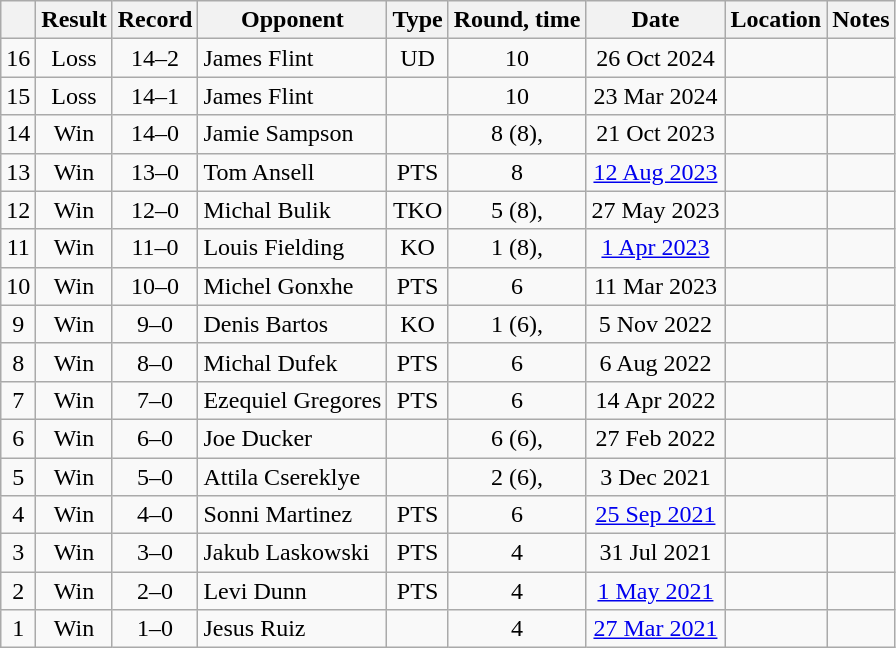<table class="wikitable" style="text-align:center">
<tr>
<th></th>
<th>Result</th>
<th>Record</th>
<th>Opponent</th>
<th>Type</th>
<th>Round, time</th>
<th>Date</th>
<th>Location</th>
<th>Notes</th>
</tr>
<tr>
<td>16</td>
<td> Loss</td>
<td>14–2</td>
<td align=left>James Flint</td>
<td>UD</td>
<td>10</td>
<td>26 Oct 2024</td>
<td style="text-align:left;"></td>
<td></td>
</tr>
<tr>
<td>15</td>
<td> Loss</td>
<td>14–1</td>
<td align=left>James Flint</td>
<td></td>
<td>10</td>
<td>23 Mar 2024</td>
<td style="text-align:left;"></td>
<td style="text-align:left;"></td>
</tr>
<tr>
<td>14</td>
<td>Win</td>
<td>14–0</td>
<td align=left>Jamie Sampson</td>
<td></td>
<td>8 (8), </td>
<td>21 Oct 2023</td>
<td style="text-align:left;"></td>
<td style="text-align:left;"></td>
</tr>
<tr>
<td>13</td>
<td>Win</td>
<td>13–0</td>
<td align=left>Tom Ansell</td>
<td>PTS</td>
<td>8</td>
<td><a href='#'>12 Aug 2023</a></td>
<td style="text-align:left;"></td>
<td></td>
</tr>
<tr>
<td>12</td>
<td>Win</td>
<td>12–0</td>
<td align=left>Michal Bulik</td>
<td>TKO</td>
<td>5 (8), </td>
<td>27 May 2023</td>
<td align=left></td>
<td></td>
</tr>
<tr>
<td>11</td>
<td>Win</td>
<td>11–0</td>
<td align=left>Louis Fielding</td>
<td>KO</td>
<td>1 (8), </td>
<td><a href='#'>1 Apr 2023</a></td>
<td align=left></td>
<td></td>
</tr>
<tr>
<td>10</td>
<td>Win</td>
<td>10–0</td>
<td align=left>Michel Gonxhe</td>
<td>PTS</td>
<td>6</td>
<td>11 Mar 2023</td>
<td align=left></td>
<td></td>
</tr>
<tr>
<td>9</td>
<td>Win</td>
<td>9–0</td>
<td align=left>Denis Bartos</td>
<td>KO</td>
<td>1 (6), </td>
<td>5 Nov 2022</td>
<td align=left></td>
<td></td>
</tr>
<tr>
<td>8</td>
<td>Win</td>
<td>8–0</td>
<td align=left>Michal Dufek</td>
<td>PTS</td>
<td>6</td>
<td>6 Aug 2022</td>
<td align=left></td>
<td></td>
</tr>
<tr>
<td>7</td>
<td>Win</td>
<td>7–0</td>
<td style="text-align:left;">Ezequiel Gregores</td>
<td>PTS</td>
<td>6</td>
<td>14 Apr 2022</td>
<td style="text-align:left;"></td>
<td></td>
</tr>
<tr>
<td>6</td>
<td>Win</td>
<td>6–0</td>
<td style="text-align:left;">Joe Ducker</td>
<td></td>
<td>6 (6), </td>
<td>27 Feb 2022</td>
<td style="text-align:left;"></td>
<td></td>
</tr>
<tr>
<td>5</td>
<td>Win</td>
<td>5–0</td>
<td style="text-align:left;">Attila Csereklye</td>
<td></td>
<td>2 (6), </td>
<td>3 Dec 2021</td>
<td style="text-align:left;"></td>
<td></td>
</tr>
<tr>
<td>4</td>
<td>Win</td>
<td>4–0</td>
<td style="text-align:left;">Sonni Martinez</td>
<td>PTS</td>
<td>6</td>
<td><a href='#'>25 Sep 2021</a></td>
<td style="text-align:left;"></td>
<td></td>
</tr>
<tr>
<td>3</td>
<td>Win</td>
<td>3–0</td>
<td style="text-align:left;">Jakub Laskowski</td>
<td>PTS</td>
<td>4</td>
<td>31 Jul 2021</td>
<td style="text-align:left;"></td>
<td></td>
</tr>
<tr>
<td>2</td>
<td>Win</td>
<td>2–0</td>
<td style="text-align:left;">Levi Dunn</td>
<td>PTS</td>
<td>4</td>
<td><a href='#'>1 May 2021</a></td>
<td style="text-align:left;"></td>
<td></td>
</tr>
<tr>
<td>1</td>
<td>Win</td>
<td>1–0</td>
<td style="text-align:left;">Jesus Ruiz</td>
<td></td>
<td>4</td>
<td><a href='#'>27 Mar 2021</a></td>
<td style="text-align:left;"></td>
<td></td>
</tr>
</table>
